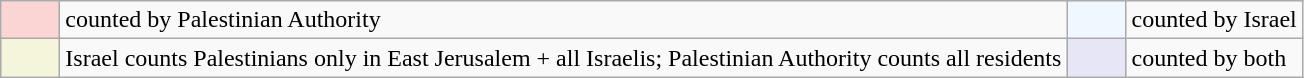<table class="wikitable">
<tr>
<td style="background:#fbd4d4; width:2em;"></td>
<td>counted by Palestinian Authority</td>
<td style="background:aliceblue; width:2em;"></td>
<td>counted by Israel</td>
</tr>
<tr>
<td style="background:beige; width:2em;"></td>
<td>Israel counts Palestinians only in East Jerusalem + all Israelis; Palestinian Authority counts all residents</td>
<td style="background:#e6e6f6; width:2em;"></td>
<td>counted by both</td>
</tr>
</table>
